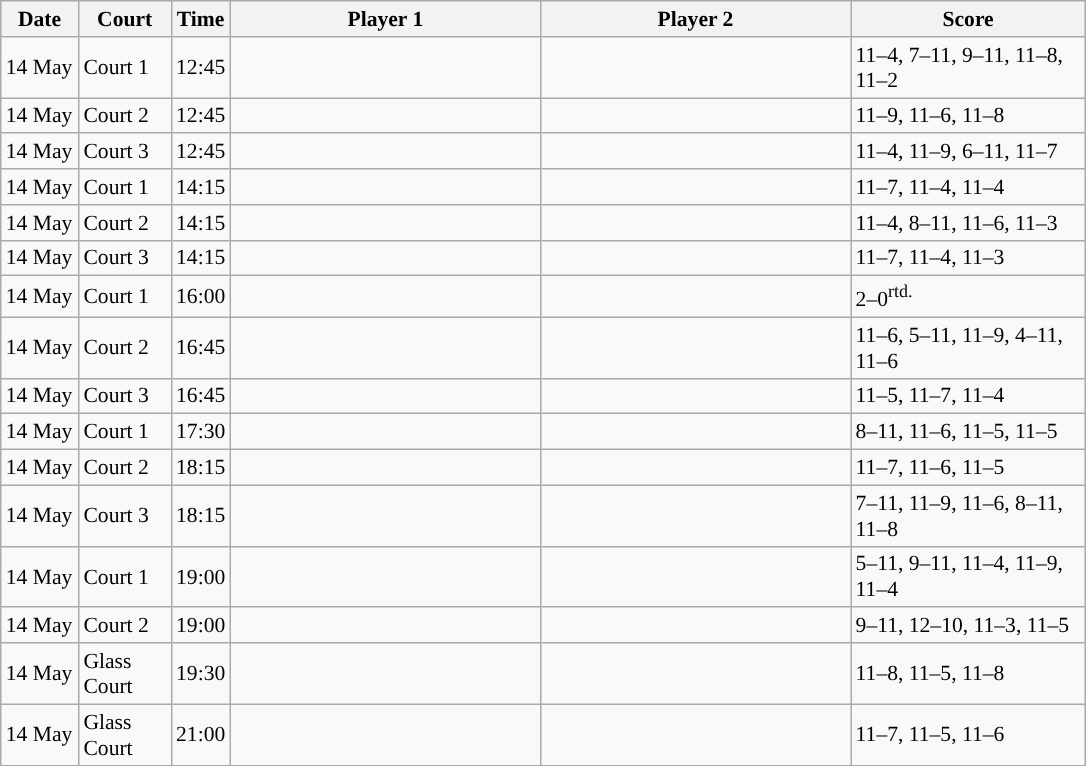<table class="sortable wikitable" style="font-size:90%">
<tr>
<th width="45" class="unsortable">Date</th>
<th width="55">Court</th>
<th width="30">Time</th>
<th width="200">Player 1</th>
<th width="200">Player 2</th>
<th width="150" class="unsortable">Score</th>
</tr>
<tr>
<td>14 May</td>
<td>Court 1</td>
<td>12:45</td>
<td></td>
<td><strong></strong></td>
<td>11–4, 7–11, 9–11, 11–8, 11–2</td>
</tr>
<tr>
<td>14 May</td>
<td>Court 2</td>
<td>12:45</td>
<td><strong></strong></td>
<td></td>
<td>11–9, 11–6, 11–8</td>
</tr>
<tr>
<td>14 May</td>
<td>Court 3</td>
<td>12:45</td>
<td></td>
<td><strong></strong></td>
<td>11–4, 11–9, 6–11, 11–7</td>
</tr>
<tr>
<td>14 May</td>
<td>Court 1</td>
<td>14:15</td>
<td><strong></strong></td>
<td></td>
<td>11–7, 11–4, 11–4</td>
</tr>
<tr>
<td>14 May</td>
<td>Court 2</td>
<td>14:15</td>
<td></td>
<td><strong></strong></td>
<td>11–4, 8–11, 11–6, 11–3</td>
</tr>
<tr>
<td>14 May</td>
<td>Court 3</td>
<td>14:15</td>
<td></td>
<td><strong></strong></td>
<td>11–7, 11–4, 11–3</td>
</tr>
<tr>
<td>14 May</td>
<td>Court 1</td>
<td>16:00</td>
<td><strong></strong></td>
<td></td>
<td>2–0<sup>rtd.</sup></td>
</tr>
<tr>
<td>14 May</td>
<td>Court 2</td>
<td>16:45</td>
<td><strong></strong></td>
<td></td>
<td>11–6, 5–11, 11–9, 4–11, 11–6</td>
</tr>
<tr>
<td>14 May</td>
<td>Court 3</td>
<td>16:45</td>
<td><strong></strong></td>
<td></td>
<td>11–5, 11–7, 11–4</td>
</tr>
<tr>
<td>14 May</td>
<td>Court 1</td>
<td>17:30</td>
<td><strong></strong></td>
<td></td>
<td>8–11, 11–6, 11–5, 11–5</td>
</tr>
<tr>
<td>14 May</td>
<td>Court 2</td>
<td>18:15</td>
<td></td>
<td><strong></strong></td>
<td>11–7, 11–6, 11–5</td>
</tr>
<tr>
<td>14 May</td>
<td>Court 3</td>
<td>18:15</td>
<td></td>
<td><strong></strong></td>
<td>7–11, 11–9, 11–6, 8–11, 11–8</td>
</tr>
<tr>
<td>14 May</td>
<td>Court 1</td>
<td>19:00</td>
<td><strong></strong></td>
<td></td>
<td>5–11, 9–11, 11–4, 11–9, 11–4</td>
</tr>
<tr>
<td>14 May</td>
<td>Court 2</td>
<td>19:00</td>
<td><strong></strong></td>
<td></td>
<td>9–11, 12–10, 11–3, 11–5</td>
</tr>
<tr>
<td>14 May</td>
<td>Glass Court</td>
<td>19:30</td>
<td></td>
<td><strong></strong></td>
<td>11–8, 11–5, 11–8</td>
</tr>
<tr>
<td>14 May</td>
<td>Glass Court</td>
<td>21:00</td>
<td><strong></strong></td>
<td></td>
<td>11–7, 11–5, 11–6</td>
</tr>
</table>
